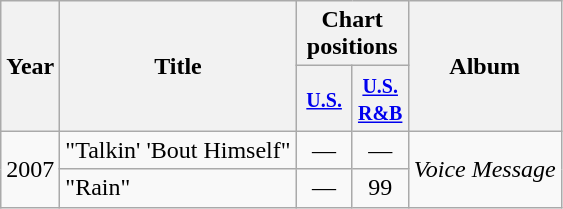<table class="wikitable">
<tr>
<th rowspan="2">Year</th>
<th rowspan="2">Title</th>
<th colspan="2">Chart positions</th>
<th rowspan="2">Album</th>
</tr>
<tr>
<th width="30"><small><a href='#'>U.S.</a></small></th>
<th width="30"><small><a href='#'>U.S.<br>R&B</a></small><br></th>
</tr>
<tr>
<td align="center" rowspan="2">2007</td>
<td>"Talkin' 'Bout Himself"</td>
<td align="center">—</td>
<td align="center">—</td>
<td rowspan="2"><em>Voice Message</em></td>
</tr>
<tr>
<td>"Rain"</td>
<td align="center">—</td>
<td align="center">99</td>
</tr>
</table>
